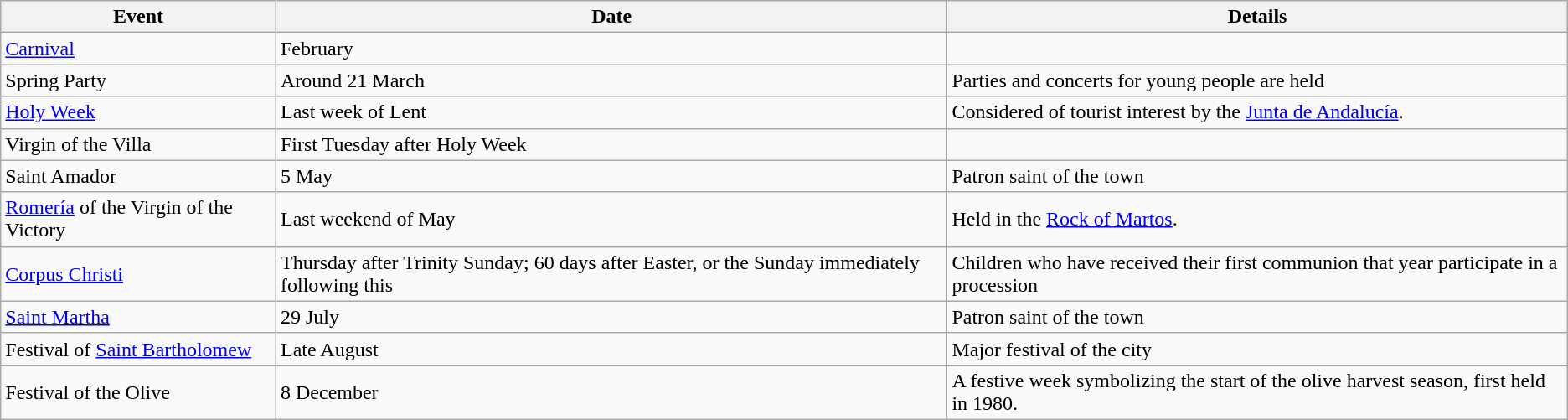<table class="wikitable">
<tr>
<th>Event</th>
<th>Date</th>
<th>Details</th>
</tr>
<tr>
<td><a href='#'>Carnival</a></td>
<td>February</td>
<td></td>
</tr>
<tr>
<td>Spring Party</td>
<td>Around 21 March</td>
<td>Parties and concerts for young people are held</td>
</tr>
<tr>
<td><a href='#'>Holy Week</a></td>
<td>Last week of Lent</td>
<td>Considered of tourist interest by the <a href='#'>Junta de Andalucía</a>.</td>
</tr>
<tr>
<td>Virgin of the Villa</td>
<td>First Tuesday after Holy Week</td>
<td></td>
</tr>
<tr>
<td>Saint Amador</td>
<td>5 May</td>
<td>Patron saint of the town</td>
</tr>
<tr>
<td><a href='#'>Romería</a> of the Virgin of the Victory</td>
<td>Last weekend of May</td>
<td>Held in the <a href='#'>Rock of Martos</a>.</td>
</tr>
<tr>
<td><a href='#'>Corpus Christi</a></td>
<td>Thursday after Trinity Sunday; 60 days after Easter, or the Sunday immediately following this</td>
<td>Children who have received their first communion that year participate in a procession</td>
</tr>
<tr>
<td><a href='#'>Saint Martha</a></td>
<td>29 July</td>
<td>Patron saint of the town</td>
</tr>
<tr>
<td>Festival of <a href='#'>Saint Bartholomew</a></td>
<td>Late August</td>
<td>Major festival of the city</td>
</tr>
<tr>
<td>Festival of the Olive</td>
<td>8 December</td>
<td>A festive week symbolizing the start of the olive harvest season, first held in 1980.</td>
</tr>
</table>
